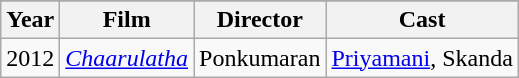<table class="wikitable sortable">
<tr>
</tr>
<tr>
</tr>
<tr>
<th>Year</th>
<th>Film</th>
<th>Director</th>
<th>Cast</th>
</tr>
<tr>
<td>2012</td>
<td><em><a href='#'>Chaarulatha</a></em></td>
<td>Ponkumaran</td>
<td><a href='#'>Priyamani</a>, Skanda</td>
</tr>
</table>
